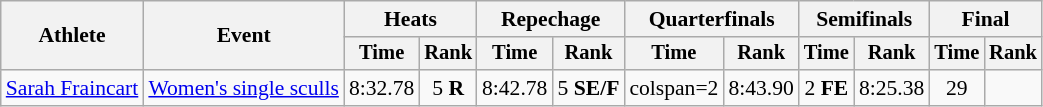<table class="wikitable" style="font-size:90%">
<tr>
<th rowspan="2">Athlete</th>
<th rowspan="2">Event</th>
<th colspan="2">Heats</th>
<th colspan="2">Repechage</th>
<th colspan="2">Quarterfinals</th>
<th colspan="2">Semifinals</th>
<th colspan="2">Final</th>
</tr>
<tr style="font-size:95%">
<th>Time</th>
<th>Rank</th>
<th>Time</th>
<th>Rank</th>
<th>Time</th>
<th>Rank</th>
<th>Time</th>
<th>Rank</th>
<th>Time</th>
<th>Rank</th>
</tr>
<tr align=center>
<td align=left><a href='#'>Sarah Fraincart</a></td>
<td align=left><a href='#'>Women's single sculls</a></td>
<td>8:32.78</td>
<td>5 <strong>R</strong></td>
<td>8:42.78</td>
<td>5 <strong>SE/F</strong></td>
<td>colspan=2 </td>
<td>8:43.90</td>
<td>2 <strong>FE</strong></td>
<td>8:25.38</td>
<td>29</td>
</tr>
</table>
